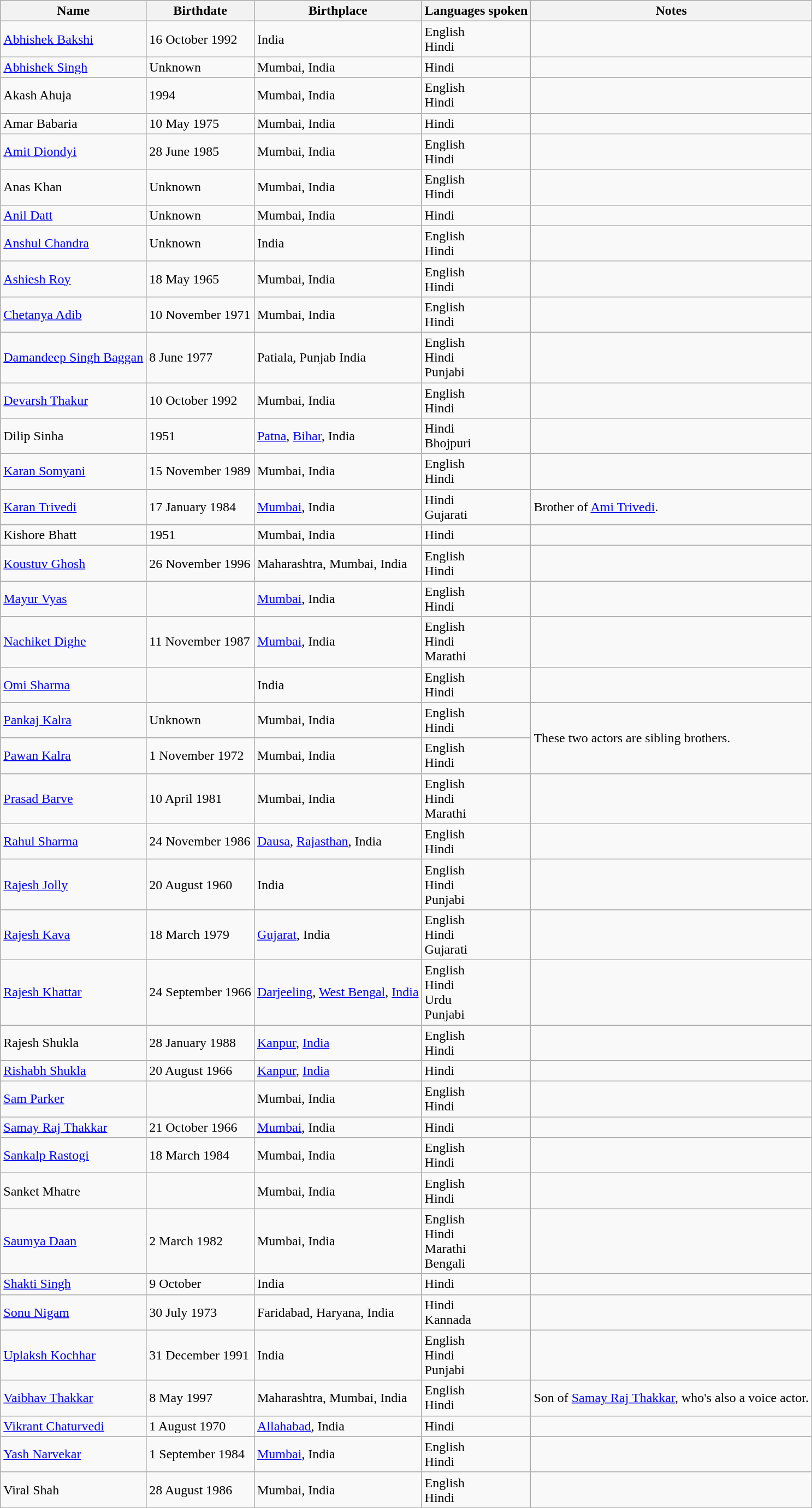<table class="wikitable collapsible collapsed">
<tr>
<th>Name</th>
<th>Birthdate</th>
<th>Birthplace</th>
<th>Languages spoken</th>
<th>Notes</th>
</tr>
<tr>
<td><a href='#'>Abhishek Bakshi</a></td>
<td>16 October 1992</td>
<td>India</td>
<td>English <br> Hindi</td>
<td></td>
</tr>
<tr>
<td><a href='#'>Abhishek Singh</a></td>
<td>Unknown</td>
<td>Mumbai, India</td>
<td>Hindi</td>
<td></td>
</tr>
<tr>
<td>Akash Ahuja</td>
<td>1994</td>
<td>Mumbai, India</td>
<td>English <br> Hindi</td>
<td></td>
</tr>
<tr>
<td>Amar Babaria</td>
<td>10 May 1975</td>
<td>Mumbai, India</td>
<td>Hindi</td>
<td></td>
</tr>
<tr>
<td><a href='#'>Amit Diondyi</a></td>
<td>28 June 1985</td>
<td>Mumbai, India</td>
<td>English <br> Hindi</td>
<td></td>
</tr>
<tr>
<td>Anas Khan</td>
<td>Unknown</td>
<td>Mumbai, India</td>
<td>English <br> Hindi</td>
<td></td>
</tr>
<tr>
<td><a href='#'>Anil Datt</a></td>
<td>Unknown</td>
<td>Mumbai, India</td>
<td>Hindi</td>
<td></td>
</tr>
<tr>
<td><a href='#'>Anshul Chandra</a></td>
<td>Unknown</td>
<td>India</td>
<td>English <br> Hindi</td>
<td></td>
</tr>
<tr>
<td><a href='#'>Ashiesh Roy</a></td>
<td>18 May 1965</td>
<td>Mumbai, India</td>
<td>English <br> Hindi</td>
<td></td>
</tr>
<tr>
<td><a href='#'>Chetanya Adib</a></td>
<td>10 November 1971</td>
<td>Mumbai, India</td>
<td>English <br> Hindi</td>
<td></td>
</tr>
<tr>
<td><a href='#'>Damandeep Singh Baggan</a></td>
<td>8 June 1977</td>
<td>Patiala, Punjab India</td>
<td>English <br> Hindi <br> Punjabi</td>
<td></td>
</tr>
<tr>
<td><a href='#'>Devarsh Thakur</a></td>
<td>10 October 1992</td>
<td>Mumbai, India</td>
<td>English <br> Hindi</td>
<td></td>
</tr>
<tr>
<td>Dilip Sinha</td>
<td>1951</td>
<td><a href='#'>Patna</a>, <a href='#'>Bihar</a>, India</td>
<td>Hindi <br> Bhojpuri</td>
<td></td>
</tr>
<tr>
<td><a href='#'>Karan Somyani</a></td>
<td>15 November 1989</td>
<td>Mumbai, India</td>
<td>English <br> Hindi</td>
<td></td>
</tr>
<tr>
<td><a href='#'>Karan Trivedi</a></td>
<td>17 January 1984</td>
<td><a href='#'>Mumbai</a>, India</td>
<td>Hindi <br> Gujarati</td>
<td>Brother of <a href='#'>Ami Trivedi</a>.</td>
</tr>
<tr>
<td>Kishore Bhatt</td>
<td>1951</td>
<td>Mumbai, India</td>
<td>Hindi</td>
<td></td>
</tr>
<tr>
<td><a href='#'>Koustuv Ghosh</a></td>
<td>26 November 1996</td>
<td>Maharashtra, Mumbai, India</td>
<td>English <br> Hindi</td>
<td></td>
</tr>
<tr>
<td><a href='#'>Mayur Vyas</a></td>
<td></td>
<td><a href='#'>Mumbai</a>, India</td>
<td>English <br> Hindi</td>
<td></td>
</tr>
<tr>
<td><a href='#'>Nachiket Dighe</a></td>
<td>11 November 1987</td>
<td><a href='#'>Mumbai</a>, India</td>
<td>English <br> Hindi <br> Marathi</td>
<td></td>
</tr>
<tr>
<td><a href='#'>Omi Sharma</a></td>
<td></td>
<td>India</td>
<td>English <br> Hindi</td>
<td></td>
</tr>
<tr>
<td><a href='#'>Pankaj Kalra</a></td>
<td>Unknown</td>
<td>Mumbai, India</td>
<td>English <br> Hindi</td>
<td rowspan="2">These two actors are sibling brothers.</td>
</tr>
<tr>
<td><a href='#'>Pawan Kalra</a></td>
<td>1 November 1972</td>
<td>Mumbai, India</td>
<td>English <br> Hindi</td>
</tr>
<tr>
<td><a href='#'>Prasad Barve</a></td>
<td>10 April 1981</td>
<td>Mumbai, India</td>
<td>English <br>Hindi<br>Marathi</td>
<td></td>
</tr>
<tr>
<td><a href='#'>Rahul Sharma</a></td>
<td>24 November 1986</td>
<td><a href='#'>Dausa</a>, <a href='#'>Rajasthan</a>, India</td>
<td>English <br> Hindi</td>
<td></td>
</tr>
<tr>
<td><a href='#'>Rajesh Jolly</a></td>
<td>20 August 1960</td>
<td>India</td>
<td>English <br> Hindi <br> Punjabi</td>
<td></td>
</tr>
<tr>
<td><a href='#'>Rajesh Kava</a></td>
<td>18 March 1979</td>
<td><a href='#'>Gujarat</a>, India</td>
<td>English <br> Hindi <br> Gujarati</td>
<td></td>
</tr>
<tr>
<td><a href='#'>Rajesh Khattar</a></td>
<td>24 September 1966</td>
<td><a href='#'>Darjeeling</a>, <a href='#'>West Bengal</a>, <a href='#'>India</a></td>
<td>English <br> Hindi <br> Urdu <br> Punjabi</td>
</tr>
<tr>
<td>Rajesh Shukla</td>
<td>28 January 1988</td>
<td><a href='#'>Kanpur</a>, <a href='#'>India</a></td>
<td>English <br> Hindi</td>
<td></td>
</tr>
<tr>
<td><a href='#'>Rishabh Shukla</a></td>
<td>20 August 1966</td>
<td><a href='#'>Kanpur</a>, <a href='#'>India</a></td>
<td>Hindi</td>
<td></td>
</tr>
<tr>
<td><a href='#'>Sam Parker</a></td>
<td></td>
<td>Mumbai, India</td>
<td>English <br> Hindi</td>
<td></td>
</tr>
<tr>
<td><a href='#'>Samay Raj Thakkar</a></td>
<td>21 October 1966</td>
<td><a href='#'>Mumbai</a>, India</td>
<td>Hindi</td>
<td></td>
</tr>
<tr>
<td><a href='#'>Sankalp Rastogi</a></td>
<td>18 March 1984</td>
<td>Mumbai, India</td>
<td>English <br> Hindi</td>
<td></td>
</tr>
<tr>
<td>Sanket Mhatre</td>
<td></td>
<td>Mumbai, India</td>
<td>English <br> Hindi</td>
<td></td>
</tr>
<tr>
<td><a href='#'>Saumya Daan</a></td>
<td>2 March 1982</td>
<td>Mumbai, India</td>
<td>English <br> Hindi <br> Marathi <br> Bengali</td>
<td></td>
</tr>
<tr>
<td><a href='#'>Shakti Singh</a></td>
<td>9 October</td>
<td>India</td>
<td>Hindi</td>
<td></td>
</tr>
<tr>
<td><a href='#'>Sonu Nigam</a></td>
<td>30 July 1973</td>
<td>Faridabad, Haryana, India</td>
<td>Hindi <br> Kannada</td>
<td></td>
</tr>
<tr>
<td><a href='#'>Uplaksh Kochhar</a></td>
<td>31 December 1991</td>
<td>India</td>
<td>English <br> Hindi <br> Punjabi</td>
<td></td>
</tr>
<tr>
<td><a href='#'>Vaibhav Thakkar</a></td>
<td>8 May 1997</td>
<td>Maharashtra, Mumbai, India</td>
<td>English <br> Hindi</td>
<td>Son of <a href='#'>Samay Raj Thakkar</a>, who's also a voice actor.</td>
</tr>
<tr>
<td><a href='#'>Vikrant Chaturvedi</a></td>
<td>1 August 1970</td>
<td><a href='#'>Allahabad</a>, India</td>
<td>Hindi</td>
<td></td>
</tr>
<tr>
<td><a href='#'>Yash Narvekar</a></td>
<td>1 September 1984</td>
<td><a href='#'>Mumbai</a>, India</td>
<td>English <br> Hindi</td>
<td></td>
</tr>
<tr>
<td>Viral Shah</td>
<td>28 August 1986</td>
<td>Mumbai, India</td>
<td>English <br> Hindi</td>
<td></td>
</tr>
<tr>
</tr>
</table>
